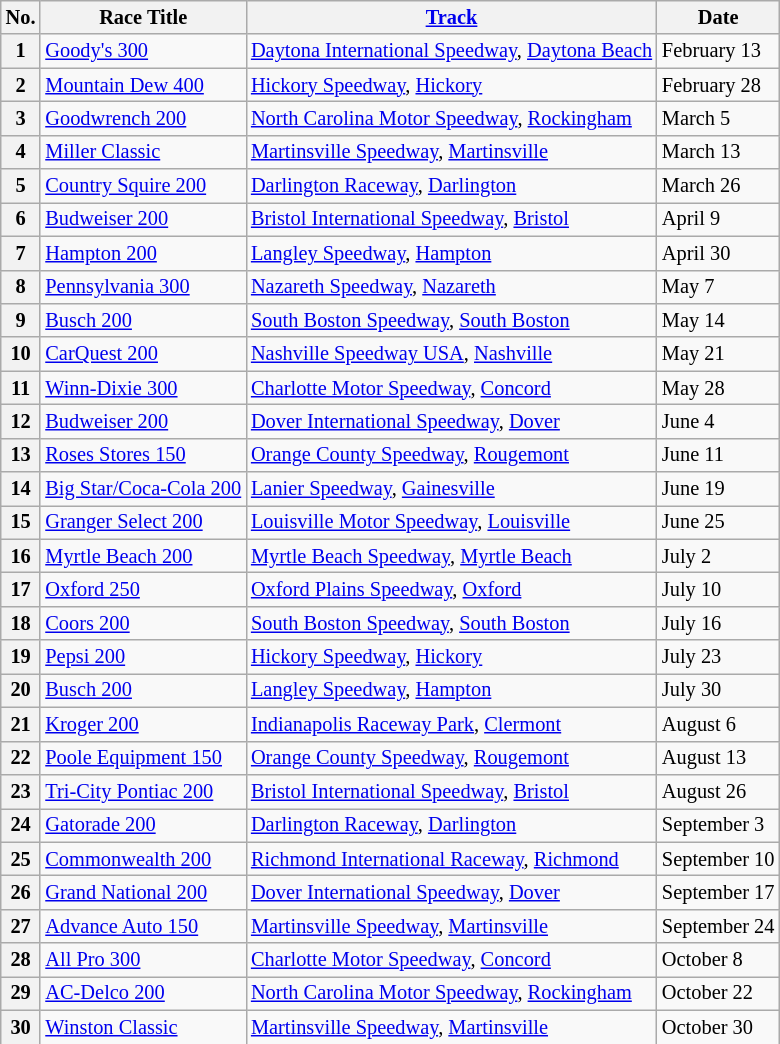<table class="wikitable" style="font-size:85%;">
<tr>
<th>No.</th>
<th>Race Title</th>
<th><a href='#'>Track</a></th>
<th>Date</th>
</tr>
<tr>
<th>1</th>
<td><a href='#'>Goody's 300</a></td>
<td><a href='#'>Daytona International Speedway</a>, <a href='#'>Daytona Beach</a></td>
<td>February 13</td>
</tr>
<tr>
<th>2</th>
<td><a href='#'>Mountain Dew 400</a></td>
<td><a href='#'>Hickory Speedway</a>, <a href='#'>Hickory</a></td>
<td>February 28</td>
</tr>
<tr>
<th>3</th>
<td><a href='#'>Goodwrench 200</a></td>
<td><a href='#'>North Carolina Motor Speedway</a>, <a href='#'>Rockingham</a></td>
<td>March 5</td>
</tr>
<tr>
<th>4</th>
<td><a href='#'>Miller Classic</a></td>
<td><a href='#'>Martinsville Speedway</a>, <a href='#'>Martinsville</a></td>
<td>March 13</td>
</tr>
<tr>
<th>5</th>
<td><a href='#'>Country Squire 200</a></td>
<td><a href='#'>Darlington Raceway</a>, <a href='#'>Darlington</a></td>
<td>March 26</td>
</tr>
<tr>
<th>6</th>
<td><a href='#'>Budweiser 200</a></td>
<td><a href='#'>Bristol International Speedway</a>, <a href='#'>Bristol</a></td>
<td>April 9</td>
</tr>
<tr>
<th>7</th>
<td><a href='#'>Hampton 200</a></td>
<td><a href='#'>Langley Speedway</a>, <a href='#'>Hampton</a></td>
<td>April 30</td>
</tr>
<tr>
<th>8</th>
<td><a href='#'>Pennsylvania 300</a></td>
<td><a href='#'>Nazareth Speedway</a>, <a href='#'>Nazareth</a></td>
<td>May 7</td>
</tr>
<tr>
<th>9</th>
<td><a href='#'>Busch 200</a></td>
<td><a href='#'>South Boston Speedway</a>, <a href='#'>South Boston</a></td>
<td>May 14</td>
</tr>
<tr>
<th>10</th>
<td><a href='#'>CarQuest 200</a></td>
<td><a href='#'>Nashville Speedway USA</a>, <a href='#'>Nashville</a></td>
<td>May 21</td>
</tr>
<tr>
<th>11</th>
<td><a href='#'>Winn-Dixie 300</a></td>
<td><a href='#'>Charlotte Motor Speedway</a>, <a href='#'>Concord</a></td>
<td>May 28</td>
</tr>
<tr>
<th>12</th>
<td><a href='#'>Budweiser 200</a></td>
<td><a href='#'>Dover International Speedway</a>, <a href='#'>Dover</a></td>
<td>June 4</td>
</tr>
<tr>
<th>13</th>
<td><a href='#'>Roses Stores 150</a></td>
<td><a href='#'>Orange County Speedway</a>, <a href='#'>Rougemont</a></td>
<td>June 11</td>
</tr>
<tr>
<th>14</th>
<td><a href='#'>Big Star/Coca-Cola 200</a></td>
<td><a href='#'>Lanier Speedway</a>, <a href='#'>Gainesville</a></td>
<td>June 19</td>
</tr>
<tr>
<th>15</th>
<td><a href='#'>Granger Select 200</a></td>
<td><a href='#'>Louisville Motor Speedway</a>, <a href='#'>Louisville</a></td>
<td>June 25</td>
</tr>
<tr>
<th>16</th>
<td><a href='#'>Myrtle Beach 200</a></td>
<td><a href='#'>Myrtle Beach Speedway</a>, <a href='#'>Myrtle Beach</a></td>
<td>July 2</td>
</tr>
<tr>
<th>17</th>
<td><a href='#'>Oxford 250</a></td>
<td><a href='#'>Oxford Plains Speedway</a>, <a href='#'>Oxford</a></td>
<td>July 10</td>
</tr>
<tr>
<th>18</th>
<td><a href='#'>Coors 200</a></td>
<td><a href='#'>South Boston Speedway</a>, <a href='#'>South Boston</a></td>
<td>July 16</td>
</tr>
<tr>
<th>19</th>
<td><a href='#'>Pepsi 200</a></td>
<td><a href='#'>Hickory Speedway</a>, <a href='#'>Hickory</a></td>
<td>July 23</td>
</tr>
<tr>
<th>20</th>
<td><a href='#'>Busch 200</a></td>
<td><a href='#'>Langley Speedway</a>, <a href='#'>Hampton</a></td>
<td>July 30</td>
</tr>
<tr>
<th>21</th>
<td><a href='#'>Kroger 200</a></td>
<td><a href='#'>Indianapolis Raceway Park</a>, <a href='#'>Clermont</a></td>
<td>August 6</td>
</tr>
<tr>
<th>22</th>
<td><a href='#'>Poole Equipment 150</a></td>
<td><a href='#'>Orange County Speedway</a>, <a href='#'>Rougemont</a></td>
<td>August 13</td>
</tr>
<tr>
<th>23</th>
<td><a href='#'>Tri-City Pontiac 200</a></td>
<td><a href='#'>Bristol International Speedway</a>, <a href='#'>Bristol</a></td>
<td>August 26</td>
</tr>
<tr>
<th>24</th>
<td><a href='#'>Gatorade 200</a></td>
<td><a href='#'>Darlington Raceway</a>, <a href='#'>Darlington</a></td>
<td>September 3</td>
</tr>
<tr>
<th>25</th>
<td><a href='#'>Commonwealth 200</a></td>
<td><a href='#'>Richmond International Raceway</a>, <a href='#'>Richmond</a></td>
<td>September 10</td>
</tr>
<tr>
<th>26</th>
<td><a href='#'>Grand National 200</a></td>
<td><a href='#'>Dover International Speedway</a>, <a href='#'>Dover</a></td>
<td>September 17</td>
</tr>
<tr>
<th>27</th>
<td><a href='#'>Advance Auto 150</a></td>
<td><a href='#'>Martinsville Speedway</a>, <a href='#'>Martinsville</a></td>
<td>September 24</td>
</tr>
<tr>
<th>28</th>
<td><a href='#'>All Pro 300</a></td>
<td><a href='#'>Charlotte Motor Speedway</a>, <a href='#'>Concord</a></td>
<td>October 8</td>
</tr>
<tr>
<th>29</th>
<td><a href='#'>AC-Delco 200</a></td>
<td><a href='#'>North Carolina Motor Speedway</a>, <a href='#'>Rockingham</a></td>
<td>October 22</td>
</tr>
<tr>
<th>30</th>
<td><a href='#'>Winston Classic</a></td>
<td><a href='#'>Martinsville Speedway</a>, <a href='#'>Martinsville</a></td>
<td>October 30</td>
</tr>
</table>
